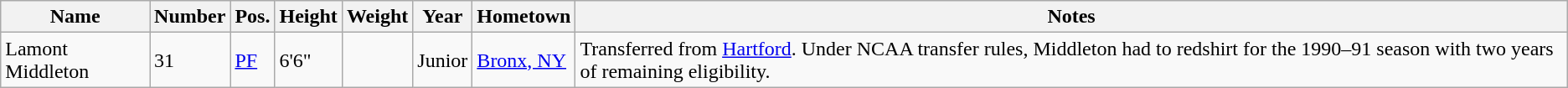<table class="wikitable sortable" border="1">
<tr>
<th>Name</th>
<th>Number</th>
<th>Pos.</th>
<th>Height</th>
<th>Weight</th>
<th>Year</th>
<th>Hometown</th>
<th class="unsortable">Notes</th>
</tr>
<tr>
<td sortname>Lamont Middleton</td>
<td>31</td>
<td><a href='#'>PF</a></td>
<td>6'6"</td>
<td></td>
<td>Junior</td>
<td><a href='#'>Bronx, NY</a></td>
<td>Transferred from <a href='#'>Hartford</a>. Under NCAA transfer rules, Middleton had to redshirt for the 1990–91 season with two years of remaining eligibility.</td>
</tr>
</table>
